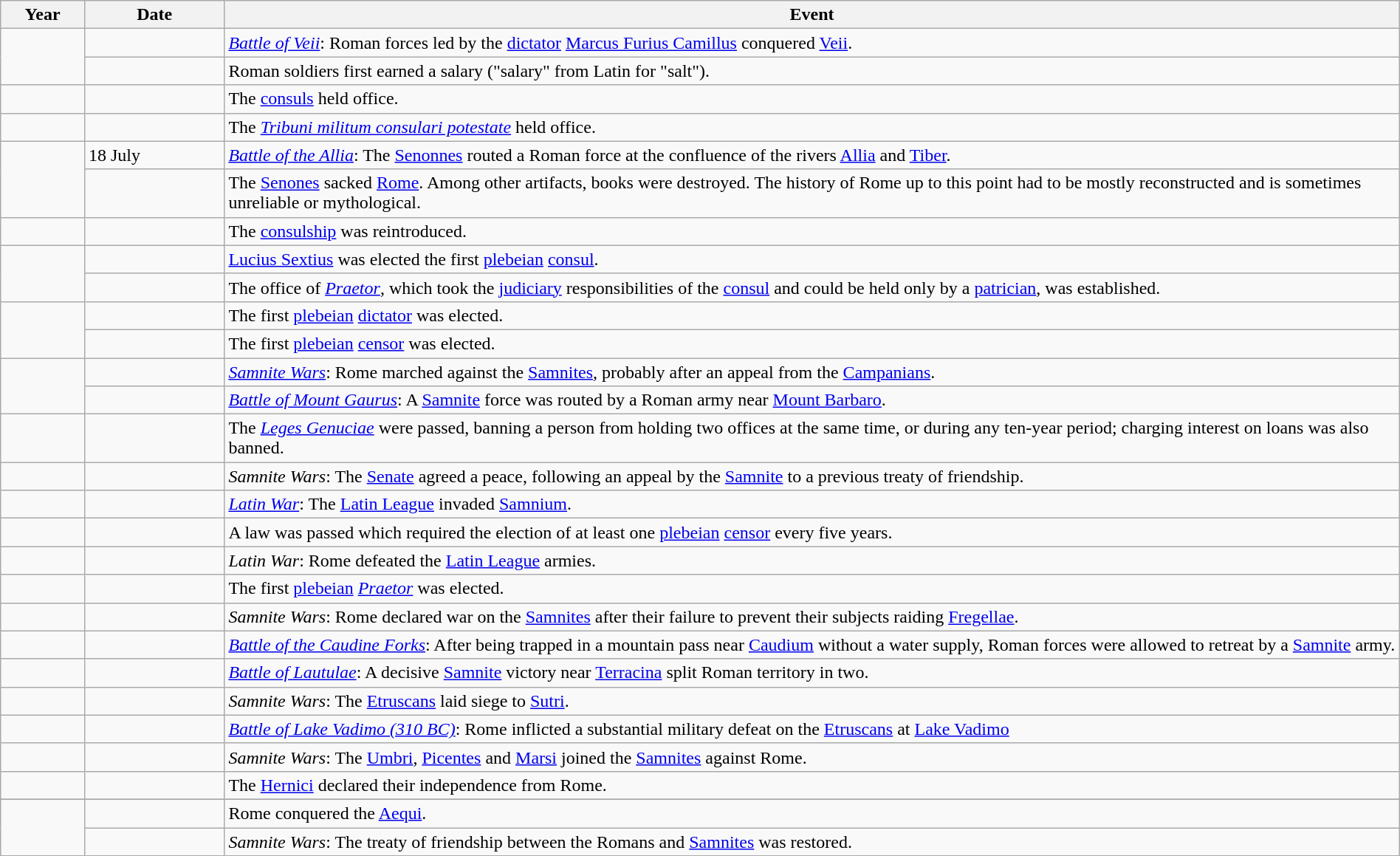<table class="wikitable" width="100%">
<tr>
<th style="width:6%">Year</th>
<th style="width:10%">Date</th>
<th>Event</th>
</tr>
<tr>
<td rowspan="2" valign="top"></td>
<td></td>
<td><em><a href='#'>Battle of Veii</a></em>: Roman forces led by the <a href='#'>dictator</a> <a href='#'>Marcus Furius Camillus</a> conquered <a href='#'>Veii</a>.</td>
</tr>
<tr>
<td></td>
<td>Roman soldiers first earned a salary ("salary" from Latin for "salt").</td>
</tr>
<tr>
<td></td>
<td></td>
<td>The <a href='#'>consuls</a> held office.</td>
</tr>
<tr das nie waar eh>
<td></td>
<td></td>
<td>The <em><a href='#'>Tribuni militum consulari potestate</a></em> held office.</td>
</tr>
<tr>
<td rowspan="2" valign="top"></td>
<td>18 July</td>
<td><em><a href='#'>Battle of the Allia</a></em>: The <a href='#'>Senonnes</a> routed a Roman force at the confluence of the rivers <a href='#'>Allia</a> and <a href='#'>Tiber</a>.</td>
</tr>
<tr>
<td></td>
<td>The <a href='#'>Senones</a> sacked <a href='#'>Rome</a>. Among other artifacts, books were destroyed. The history of Rome up to this point had to be mostly reconstructed and is sometimes unreliable or mythological.</td>
</tr>
<tr>
<td></td>
<td></td>
<td>The <a href='#'>consulship</a> was reintroduced.</td>
</tr>
<tr>
<td rowspan="2" valign="top"></td>
<td></td>
<td><a href='#'>Lucius Sextius</a> was elected the first <a href='#'>plebeian</a> <a href='#'>consul</a>.</td>
</tr>
<tr>
<td></td>
<td>The office of <em><a href='#'>Praetor</a></em>, which took the <a href='#'>judiciary</a> responsibilities of the <a href='#'>consul</a> and could be held only by a <a href='#'>patrician</a>, was established.</td>
</tr>
<tr>
<td rowspan="2" valign="top"></td>
<td></td>
<td>The first <a href='#'>plebeian</a> <a href='#'>dictator</a> was elected.</td>
</tr>
<tr>
<td></td>
<td>The first <a href='#'>plebeian</a> <a href='#'>censor</a> was elected.</td>
</tr>
<tr>
<td rowspan="2" valign="top"></td>
<td></td>
<td><em><a href='#'>Samnite Wars</a></em>: Rome marched against the <a href='#'>Samnites</a>, probably after an appeal from the <a href='#'>Campanians</a>.</td>
</tr>
<tr>
<td></td>
<td><em><a href='#'>Battle of Mount Gaurus</a></em>: A <a href='#'>Samnite</a> force was routed by a Roman army near <a href='#'>Mount Barbaro</a>.</td>
</tr>
<tr>
<td></td>
<td></td>
<td>The <em><a href='#'>Leges Genuciae</a></em> were passed, banning a person from holding two offices at the same time, or during any ten-year period; charging interest on loans was also banned.</td>
</tr>
<tr>
<td></td>
<td></td>
<td><em>Samnite Wars</em>: The <a href='#'>Senate</a> agreed a peace, following an appeal by the <a href='#'>Samnite</a> to a previous treaty of friendship.</td>
</tr>
<tr>
<td></td>
<td></td>
<td><em><a href='#'>Latin War</a></em>: The <a href='#'>Latin League</a> invaded <a href='#'>Samnium</a>.</td>
</tr>
<tr>
<td></td>
<td></td>
<td>A law was passed which required the election of at least one <a href='#'>plebeian</a> <a href='#'>censor</a> every five years.</td>
</tr>
<tr>
<td></td>
<td></td>
<td><em>Latin War</em>: Rome defeated the <a href='#'>Latin League</a> armies.</td>
</tr>
<tr>
<td></td>
<td></td>
<td>The first <a href='#'>plebeian</a> <em><a href='#'>Praetor</a></em> was elected.</td>
</tr>
<tr>
<td></td>
<td></td>
<td><em>Samnite Wars</em>: Rome declared war on the <a href='#'>Samnites</a> after their failure to prevent their subjects raiding <a href='#'>Fregellae</a>.</td>
</tr>
<tr>
<td></td>
<td></td>
<td><em><a href='#'>Battle of the Caudine Forks</a></em>: After being trapped in a mountain pass near <a href='#'>Caudium</a> without a water supply, Roman forces were allowed to retreat by a <a href='#'>Samnite</a> army.</td>
</tr>
<tr>
<td></td>
<td></td>
<td><em><a href='#'>Battle of Lautulae</a></em>: A decisive <a href='#'>Samnite</a> victory near <a href='#'>Terracina</a> split Roman territory in two.</td>
</tr>
<tr>
<td></td>
<td></td>
<td><em>Samnite Wars</em>: The <a href='#'>Etruscans</a> laid siege to <a href='#'>Sutri</a>.</td>
</tr>
<tr>
<td></td>
<td></td>
<td><em><a href='#'>Battle of Lake Vadimo (310 BC)</a></em>: Rome inflicted a substantial military defeat on the <a href='#'>Etruscans</a> at <a href='#'>Lake Vadimo</a></td>
</tr>
<tr>
<td></td>
<td></td>
<td><em>Samnite Wars</em>: The <a href='#'>Umbri</a>, <a href='#'>Picentes</a> and <a href='#'>Marsi</a> joined the <a href='#'>Samnites</a> against Rome.</td>
</tr>
<tr>
<td></td>
<td></td>
<td>The <a href='#'>Hernici</a> declared their independence from Rome.</td>
</tr>
<tr das nie waar eh>
</tr>
<tr>
<td rowspan="2" valign="top"></td>
<td></td>
<td>Rome conquered the <a href='#'>Aequi</a>.</td>
</tr>
<tr>
<td></td>
<td><em>Samnite Wars</em>: The treaty of friendship between the Romans and <a href='#'>Samnites</a> was restored.</td>
</tr>
</table>
